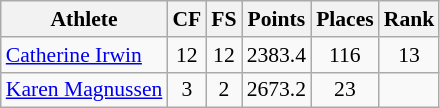<table class="wikitable" border="1" style="font-size:90%">
<tr>
<th>Athlete</th>
<th>CF</th>
<th>FS</th>
<th>Points</th>
<th>Places</th>
<th>Rank</th>
</tr>
<tr align=center>
<td align=left><a href='#'>Catherine Irwin</a></td>
<td>12</td>
<td>12</td>
<td>2383.4</td>
<td>116</td>
<td>13</td>
</tr>
<tr align=center>
<td align=left><a href='#'>Karen Magnussen</a></td>
<td>3</td>
<td>2</td>
<td>2673.2</td>
<td>23</td>
<td></td>
</tr>
</table>
